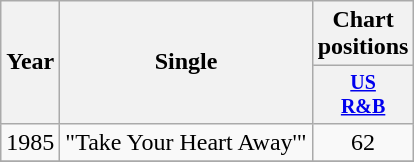<table class="wikitable" style="text-align:center;">
<tr>
<th rowspan="2">Year</th>
<th rowspan="2">Single</th>
<th colspan="1">Chart positions</th>
</tr>
<tr style="font-size:smaller;">
<th width="40"><a href='#'>US<br>R&B</a></th>
</tr>
<tr>
<td rowspan="1">1985</td>
<td align="left">"Take Your Heart Away'"</td>
<td>62</td>
</tr>
<tr>
</tr>
</table>
